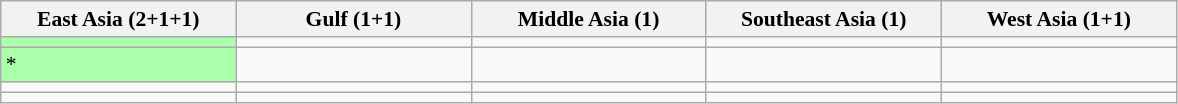<table class=wikitable style="font-size:90%;">
<tr>
<th width=150>East Asia (2+1+1)</th>
<th width=150>Gulf (1+1)</th>
<th width=150>Middle Asia (1)</th>
<th width=150>Southeast Asia (1)</th>
<th width=150>West Asia (1+1)</th>
</tr>
<tr>
<td bgcolor="#aaffaa"></td>
<td></td>
<td></td>
<td></td>
<td></td>
</tr>
<tr>
<td bgcolor="#aaffaa"><s></s> *</td>
<td></td>
<td></td>
<td></td>
<td></td>
</tr>
<tr>
<td></td>
<td></td>
<td></td>
<td></td>
<td></td>
</tr>
<tr>
<td></td>
<td></td>
<td></td>
<td></td>
<td></td>
</tr>
</table>
